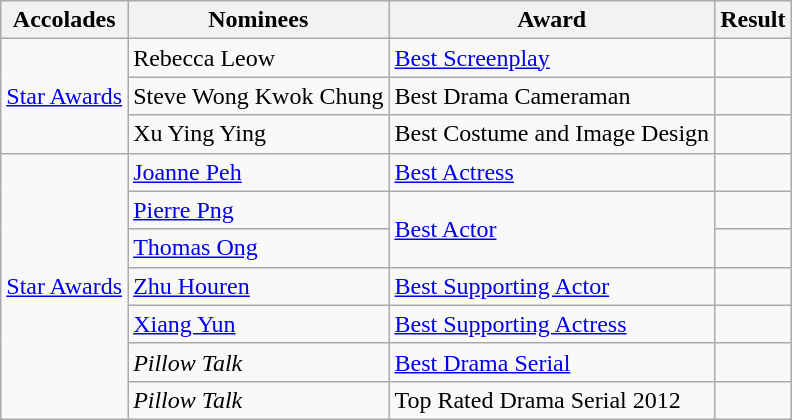<table class="wikitable sortable">
<tr>
<th>Accolades</th>
<th>Nominees</th>
<th>Award</th>
<th class="unsortable">Result</th>
</tr>
<tr>
<td rowspan="3"><a href='#'>Star Awards</a></td>
<td>Rebecca Leow</td>
<td><a href='#'>Best Screenplay</a></td>
<td></td>
</tr>
<tr>
<td>Steve Wong Kwok Chung</td>
<td>Best Drama Cameraman</td>
<td></td>
</tr>
<tr>
<td>Xu Ying Ying</td>
<td>Best Costume and Image Design</td>
<td></td>
</tr>
<tr>
<td rowspan="7"><a href='#'>Star Awards</a></td>
<td><a href='#'>Joanne Peh</a></td>
<td><a href='#'>Best Actress</a></td>
<td></td>
</tr>
<tr>
<td><a href='#'>Pierre Png</a></td>
<td rowspan="2"><a href='#'>Best Actor</a></td>
<td></td>
</tr>
<tr>
<td><a href='#'>Thomas Ong</a></td>
<td></td>
</tr>
<tr>
<td><a href='#'>Zhu Houren</a></td>
<td><a href='#'>Best Supporting Actor</a></td>
<td></td>
</tr>
<tr>
<td><a href='#'>Xiang Yun</a></td>
<td><a href='#'>Best Supporting Actress</a></td>
<td></td>
</tr>
<tr>
<td><em>Pillow Talk</em></td>
<td><a href='#'>Best Drama Serial</a></td>
<td></td>
</tr>
<tr>
<td><em>Pillow Talk</em></td>
<td>Top Rated Drama Serial 2012</td>
<td></td>
</tr>
</table>
